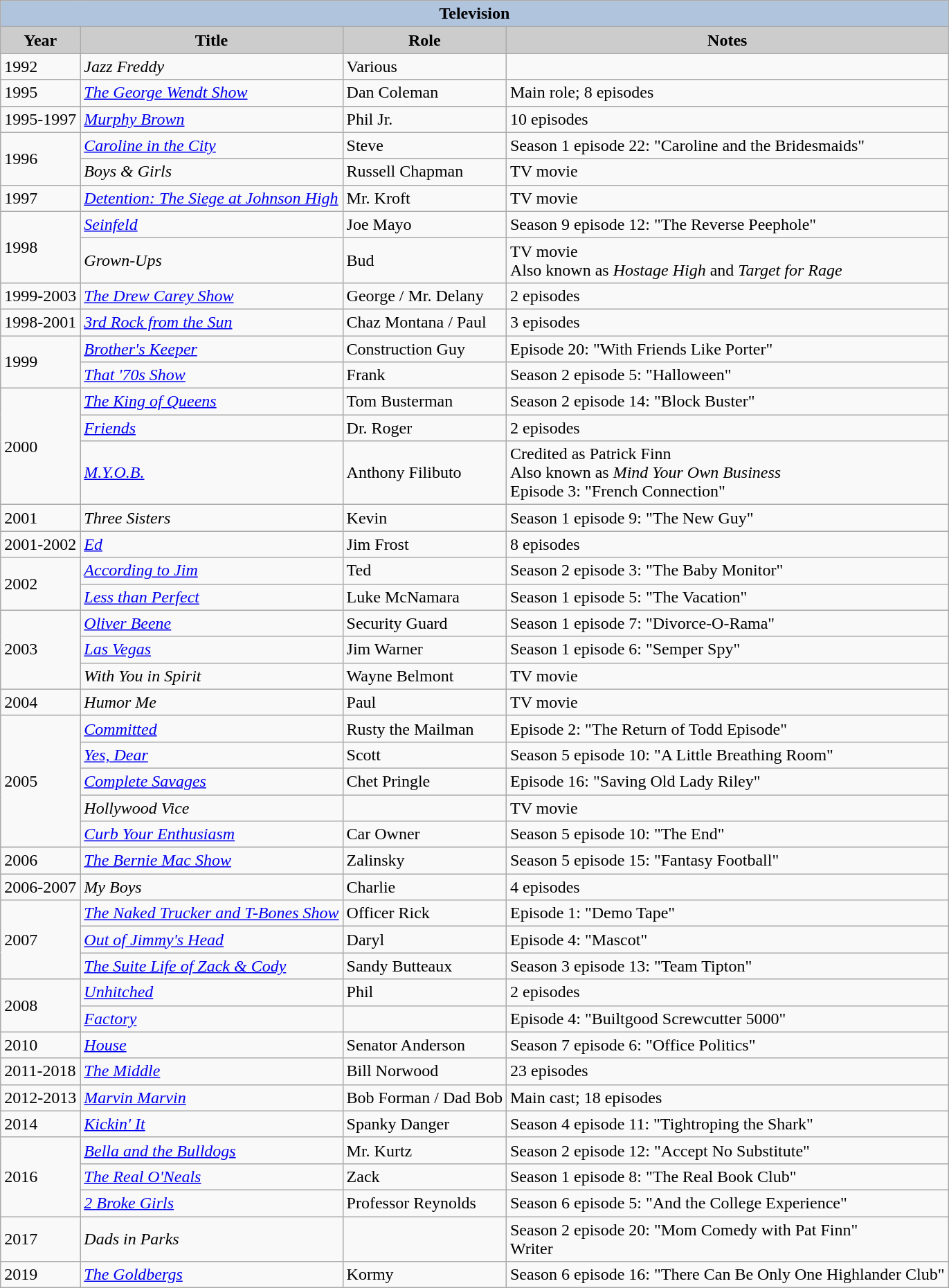<table class="wikitable">
<tr>
<th colspan=4 style="background:#B0C4DE;">Television</th>
</tr>
<tr>
<th style="background: #CCCCCC;">Year</th>
<th style="background: #CCCCCC;">Title</th>
<th style="background: #CCCCCC;">Role</th>
<th style="background: #CCCCCC;">Notes</th>
</tr>
<tr>
<td>1992</td>
<td><em>Jazz Freddy</em></td>
<td>Various</td>
<td></td>
</tr>
<tr>
<td>1995</td>
<td><em><a href='#'>The George Wendt Show</a></em></td>
<td>Dan Coleman</td>
<td>Main role; 8 episodes</td>
</tr>
<tr>
<td>1995-1997</td>
<td><em><a href='#'>Murphy Brown</a></em></td>
<td>Phil Jr.</td>
<td>10 episodes</td>
</tr>
<tr>
<td rowspan=2>1996</td>
<td><em><a href='#'>Caroline in the City</a></em></td>
<td>Steve</td>
<td>Season 1 episode 22: "Caroline and the Bridesmaids"</td>
</tr>
<tr>
<td><em>Boys & Girls</em></td>
<td>Russell Chapman</td>
<td>TV movie</td>
</tr>
<tr>
<td>1997</td>
<td><em><a href='#'>Detention: The Siege at Johnson High</a></em></td>
<td>Mr. Kroft</td>
<td>TV movie</td>
</tr>
<tr>
<td rowspan=2>1998</td>
<td><em><a href='#'>Seinfeld</a></em></td>
<td>Joe Mayo</td>
<td>Season 9 episode 12: "The Reverse Peephole"</td>
</tr>
<tr>
<td><em>Grown-Ups</em></td>
<td>Bud</td>
<td>TV movie<br> Also known as <em>Hostage High</em> and <em>Target for Rage</em></td>
</tr>
<tr>
<td>1999-2003</td>
<td><em><a href='#'>The Drew Carey Show</a></em></td>
<td>George / Mr. Delany</td>
<td>2 episodes</td>
</tr>
<tr>
<td>1998-2001</td>
<td><em><a href='#'>3rd Rock from the Sun</a></em></td>
<td>Chaz Montana / Paul</td>
<td>3 episodes</td>
</tr>
<tr>
<td rowspan=2>1999</td>
<td><em><a href='#'>Brother's Keeper</a></em></td>
<td>Construction Guy</td>
<td>Episode 20: "With Friends Like Porter"</td>
</tr>
<tr>
<td><em><a href='#'>That '70s Show</a></em></td>
<td>Frank</td>
<td>Season 2 episode 5: "Halloween"</td>
</tr>
<tr>
<td rowspan=3>2000</td>
<td><em><a href='#'>The King of Queens</a></em></td>
<td>Tom Busterman</td>
<td>Season 2 episode 14: "Block Buster"</td>
</tr>
<tr>
<td><em><a href='#'>Friends</a></em></td>
<td>Dr. Roger</td>
<td>2 episodes</td>
</tr>
<tr>
<td><em><a href='#'>M.Y.O.B.</a></em></td>
<td>Anthony Filibuto</td>
<td>Credited as Patrick Finn<br> Also known as <em>Mind Your Own Business</em><br> Episode 3: "French Connection"</td>
</tr>
<tr>
<td>2001</td>
<td><em>Three Sisters</em></td>
<td>Kevin</td>
<td>Season 1 episode 9: "The New Guy"</td>
</tr>
<tr>
<td>2001-2002</td>
<td><em><a href='#'>Ed</a></em></td>
<td>Jim Frost</td>
<td>8 episodes</td>
</tr>
<tr>
<td rowspan=2>2002</td>
<td><em><a href='#'>According to Jim</a></em></td>
<td>Ted</td>
<td>Season 2 episode 3: "The Baby Monitor"</td>
</tr>
<tr>
<td><em><a href='#'>Less than Perfect</a></em></td>
<td>Luke McNamara</td>
<td>Season 1 episode 5: "The Vacation"</td>
</tr>
<tr>
<td rowspan=3>2003</td>
<td><em><a href='#'>Oliver Beene</a></em></td>
<td>Security Guard</td>
<td>Season 1 episode 7: "Divorce-O-Rama"</td>
</tr>
<tr>
<td><em><a href='#'>Las Vegas</a></em></td>
<td>Jim Warner</td>
<td>Season 1 episode 6: "Semper Spy"</td>
</tr>
<tr>
<td><em>With You in Spirit</em></td>
<td>Wayne Belmont</td>
<td>TV movie</td>
</tr>
<tr>
<td>2004</td>
<td><em>Humor Me</em></td>
<td>Paul</td>
<td>TV movie</td>
</tr>
<tr>
<td rowspan=5>2005</td>
<td><em><a href='#'>Committed</a></em></td>
<td>Rusty the Mailman</td>
<td>Episode 2: "The Return of Todd Episode"</td>
</tr>
<tr>
<td><em><a href='#'>Yes, Dear</a></em></td>
<td>Scott</td>
<td>Season 5 episode 10: "A Little Breathing Room"</td>
</tr>
<tr>
<td><em><a href='#'>Complete Savages</a></em></td>
<td>Chet Pringle</td>
<td>Episode 16: "Saving Old Lady Riley"</td>
</tr>
<tr>
<td><em>Hollywood Vice</em></td>
<td></td>
<td>TV movie</td>
</tr>
<tr>
<td><em><a href='#'>Curb Your Enthusiasm</a></em></td>
<td>Car Owner</td>
<td>Season 5 episode 10: "The End"</td>
</tr>
<tr>
<td>2006</td>
<td><em><a href='#'>The Bernie Mac Show</a></em></td>
<td>Zalinsky</td>
<td>Season 5 episode 15: "Fantasy Football"</td>
</tr>
<tr>
<td>2006-2007</td>
<td><em>My Boys</em></td>
<td>Charlie</td>
<td>4 episodes</td>
</tr>
<tr>
<td rowspan=3>2007</td>
<td><em><a href='#'>The Naked Trucker and T-Bones Show</a></em></td>
<td>Officer Rick</td>
<td>Episode 1: "Demo Tape"</td>
</tr>
<tr>
<td><em><a href='#'>Out of Jimmy's Head</a></em></td>
<td>Daryl</td>
<td>Episode 4: "Mascot"</td>
</tr>
<tr>
<td><em><a href='#'>The Suite Life of Zack & Cody</a></em></td>
<td>Sandy Butteaux</td>
<td>Season 3 episode 13: "Team Tipton"</td>
</tr>
<tr>
<td rowspan=2>2008</td>
<td><em><a href='#'>Unhitched</a></em></td>
<td>Phil</td>
<td>2 episodes</td>
</tr>
<tr>
<td><em><a href='#'>Factory</a></em></td>
<td></td>
<td>Episode 4: "Builtgood Screwcutter 5000"</td>
</tr>
<tr>
<td>2010</td>
<td><em><a href='#'>House</a></em></td>
<td>Senator Anderson</td>
<td>Season 7 episode 6: "Office Politics"</td>
</tr>
<tr>
<td>2011-2018</td>
<td><em><a href='#'>The Middle</a></em></td>
<td>Bill Norwood</td>
<td>23 episodes</td>
</tr>
<tr>
<td>2012-2013</td>
<td><em><a href='#'>Marvin Marvin</a></em></td>
<td>Bob Forman / Dad Bob</td>
<td>Main cast; 18 episodes</td>
</tr>
<tr>
<td>2014</td>
<td><em><a href='#'>Kickin' It</a></em></td>
<td>Spanky Danger</td>
<td>Season 4 episode 11: "Tightroping the Shark"</td>
</tr>
<tr>
<td rowspan=3>2016</td>
<td><em><a href='#'>Bella and the Bulldogs</a></em></td>
<td>Mr. Kurtz</td>
<td>Season 2 episode 12: "Accept No Substitute"</td>
</tr>
<tr>
<td><em><a href='#'>The Real O'Neals</a></em></td>
<td>Zack</td>
<td>Season 1 episode 8: "The Real Book Club"</td>
</tr>
<tr>
<td><em><a href='#'>2 Broke Girls</a></em></td>
<td>Professor Reynolds</td>
<td>Season 6 episode 5: "And the College Experience"</td>
</tr>
<tr>
<td>2017</td>
<td><em>Dads in Parks</em></td>
<td></td>
<td>Season 2 episode 20: "Mom Comedy with Pat Finn"<br> Writer</td>
</tr>
<tr>
<td>2019</td>
<td><em><a href='#'>The Goldbergs</a></em></td>
<td>Kormy</td>
<td>Season 6 episode 16: "There Can Be Only One Highlander Club"</td>
</tr>
</table>
